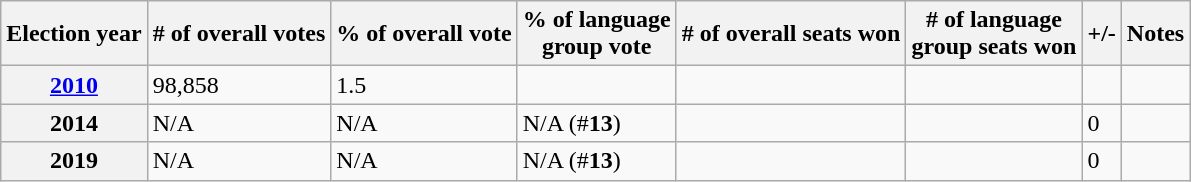<table class=wikitable>
<tr>
<th>Election year</th>
<th># of overall votes</th>
<th>% of overall vote</th>
<th>% of language<br>group vote</th>
<th># of overall seats won</th>
<th># of language<br>group seats won</th>
<th>+/-</th>
<th>Notes</th>
</tr>
<tr>
<th><strong><a href='#'>2010</a></strong></th>
<td>98,858</td>
<td>1.5</td>
<td></td>
<td></td>
<td><small></small></td>
<td></td>
<td></td>
</tr>
<tr>
<th>2014</th>
<td>N/A</td>
<td>N/A</td>
<td>N/A (#<strong>13</strong>)</td>
<td></td>
<td><small></small></td>
<td> 0</td>
<td></td>
</tr>
<tr>
<th>2019</th>
<td>N/A</td>
<td>N/A</td>
<td>N/A (#<strong>13</strong>)</td>
<td></td>
<td><small></small></td>
<td> 0</td>
<td></td>
</tr>
</table>
